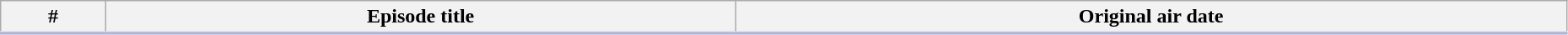<table class="wikitable" width="98%" style="background:#FFF">
<tr style="border-bottom:3px solid #CCF">
<th>#</th>
<th>Episode title</th>
<th>Original air date</th>
</tr>
<tr>
</tr>
</table>
